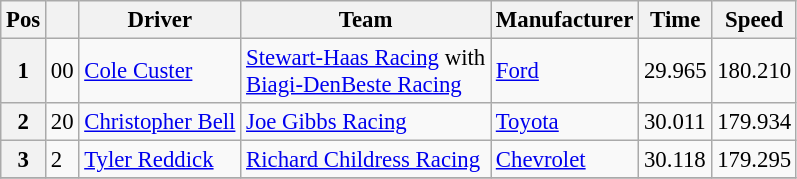<table class="wikitable" style="font-size:95%">
<tr>
<th>Pos</th>
<th></th>
<th>Driver</th>
<th>Team</th>
<th>Manufacturer</th>
<th>Time</th>
<th>Speed</th>
</tr>
<tr>
<th>1</th>
<td>00</td>
<td><a href='#'>Cole Custer</a></td>
<td><a href='#'>Stewart-Haas Racing</a> with <br> <a href='#'>Biagi-DenBeste Racing</a></td>
<td><a href='#'>Ford</a></td>
<td>29.965</td>
<td>180.210</td>
</tr>
<tr>
<th>2</th>
<td>20</td>
<td><a href='#'>Christopher Bell</a></td>
<td><a href='#'>Joe Gibbs Racing</a></td>
<td><a href='#'>Toyota</a></td>
<td>30.011</td>
<td>179.934</td>
</tr>
<tr>
<th>3</th>
<td>2</td>
<td><a href='#'>Tyler Reddick</a></td>
<td><a href='#'>Richard Childress Racing</a></td>
<td><a href='#'>Chevrolet</a></td>
<td>30.118</td>
<td>179.295</td>
</tr>
<tr>
</tr>
</table>
